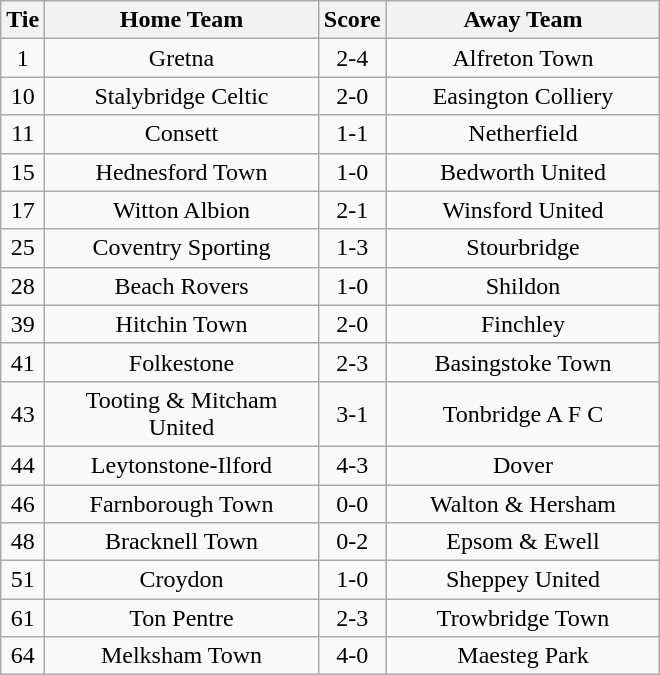<table class="wikitable" style="text-align:center;">
<tr>
<th width=20>Tie</th>
<th width=175>Home Team</th>
<th width=20>Score</th>
<th width=175>Away Team</th>
</tr>
<tr>
<td>1</td>
<td>Gretna</td>
<td>2-4</td>
<td>Alfreton Town</td>
</tr>
<tr>
<td>10</td>
<td>Stalybridge Celtic</td>
<td>2-0</td>
<td>Easington Colliery</td>
</tr>
<tr>
<td>11</td>
<td>Consett</td>
<td>1-1</td>
<td>Netherfield</td>
</tr>
<tr>
<td>15</td>
<td>Hednesford Town</td>
<td>1-0</td>
<td>Bedworth United</td>
</tr>
<tr>
<td>17</td>
<td>Witton Albion</td>
<td>2-1</td>
<td>Winsford United</td>
</tr>
<tr>
<td>25</td>
<td>Coventry Sporting</td>
<td>1-3</td>
<td>Stourbridge</td>
</tr>
<tr>
<td>28</td>
<td>Beach Rovers</td>
<td>1-0</td>
<td>Shildon</td>
</tr>
<tr>
<td>39</td>
<td>Hitchin Town</td>
<td>2-0</td>
<td>Finchley</td>
</tr>
<tr>
<td>41</td>
<td>Folkestone</td>
<td>2-3</td>
<td>Basingstoke Town</td>
</tr>
<tr>
<td>43</td>
<td>Tooting & Mitcham United</td>
<td>3-1</td>
<td>Tonbridge A F C</td>
</tr>
<tr>
<td>44</td>
<td>Leytonstone-Ilford</td>
<td>4-3</td>
<td>Dover</td>
</tr>
<tr>
<td>46</td>
<td>Farnborough Town</td>
<td>0-0</td>
<td>Walton & Hersham</td>
</tr>
<tr>
<td>48</td>
<td>Bracknell Town</td>
<td>0-2</td>
<td>Epsom & Ewell</td>
</tr>
<tr>
<td>51</td>
<td>Croydon</td>
<td>1-0</td>
<td>Sheppey United</td>
</tr>
<tr>
<td>61</td>
<td>Ton Pentre</td>
<td>2-3</td>
<td>Trowbridge Town</td>
</tr>
<tr>
<td>64</td>
<td>Melksham Town</td>
<td>4-0</td>
<td>Maesteg Park</td>
</tr>
</table>
